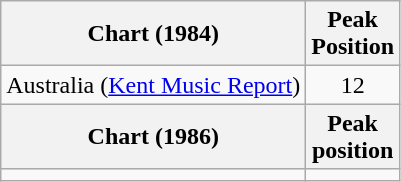<table class="wikitable">
<tr>
<th>Chart (1984)</th>
<th>Peak<br>Position</th>
</tr>
<tr>
<td>Australia (<a href='#'>Kent Music Report</a>)</td>
<td align="center">12</td>
</tr>
<tr>
<th>Chart (1986)</th>
<th>Peak<br>position</th>
</tr>
<tr>
<td></td>
</tr>
</table>
